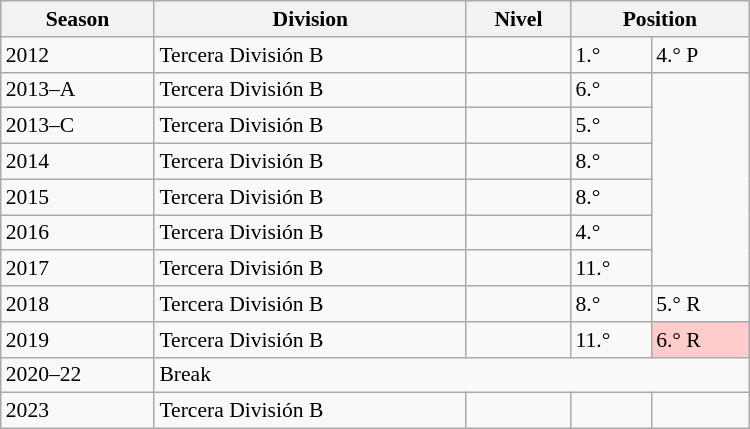<table class="wikitable center" style="white-space:nowrap; font-size:90%; width:500px; margin:auto;">
<tr>
<th>Season</th>
<th>Division</th>
<th>Nivel</th>
<th colspan=2>Position</th>
</tr>
<tr>
<td>2012</td>
<td>Tercera División B</td>
<td></td>
<td>1.°</td>
<td>4.° P</td>
</tr>
<tr>
<td>2013–A</td>
<td>Tercera División B</td>
<td></td>
<td>6.°</td>
</tr>
<tr>
<td>2013–C</td>
<td>Tercera División B</td>
<td></td>
<td>5.°</td>
</tr>
<tr>
<td>2014</td>
<td>Tercera División B</td>
<td></td>
<td>8.°</td>
</tr>
<tr>
<td>2015</td>
<td>Tercera División B</td>
<td></td>
<td>8.°</td>
</tr>
<tr>
<td>2016</td>
<td>Tercera División B</td>
<td></td>
<td>4.°</td>
</tr>
<tr>
<td>2017</td>
<td>Tercera División B</td>
<td></td>
<td>11.°</td>
</tr>
<tr>
<td>2018</td>
<td>Tercera División B</td>
<td></td>
<td>8.°</td>
<td>5.° R</td>
</tr>
<tr>
<td>2019</td>
<td>Tercera División B</td>
<td></td>
<td>11.°</td>
<td bgcolor=#fcc>6.° R</td>
</tr>
<tr>
<td>2020–22</td>
<td colspan=4>Break</td>
</tr>
<tr>
<td>2023</td>
<td>Tercera División B</td>
<td></td>
<td></td>
<td></td>
</tr>
</table>
